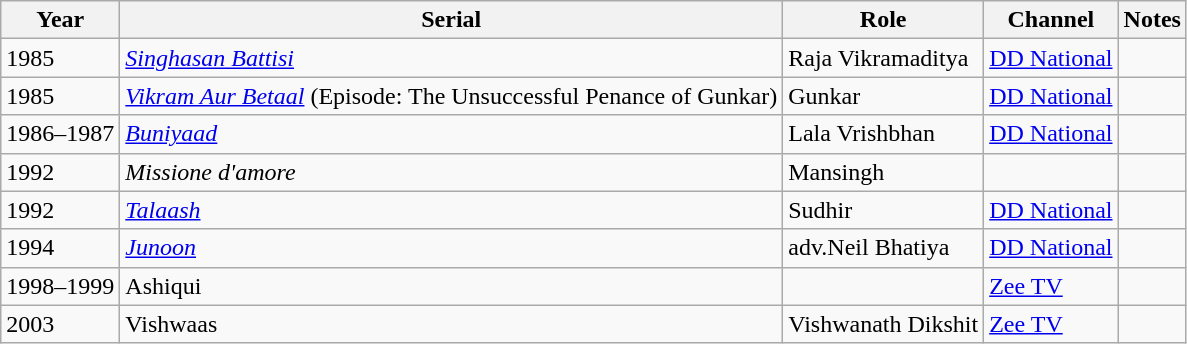<table class="wikitable sortable">
<tr>
<th>Year</th>
<th>Serial</th>
<th>Role</th>
<th>Channel</th>
<th>Notes</th>
</tr>
<tr>
<td>1985</td>
<td><em><a href='#'>Singhasan Battisi</a></em></td>
<td>Raja Vikramaditya</td>
<td><a href='#'>DD National</a></td>
<td></td>
</tr>
<tr>
<td>1985</td>
<td><em><a href='#'>Vikram Aur Betaal</a></em> (Episode: The Unsuccessful Penance of Gunkar)</td>
<td>Gunkar</td>
<td><a href='#'>DD National</a></td>
<td></td>
</tr>
<tr>
<td>1986–1987</td>
<td><em><a href='#'>Buniyaad</a></em></td>
<td>Lala Vrishbhan</td>
<td><a href='#'>DD National</a></td>
<td></td>
</tr>
<tr>
<td>1992</td>
<td><em>Missione d'amore</em></td>
<td>Mansingh</td>
<td></td>
<td></td>
</tr>
<tr>
<td>1992</td>
<td><em><a href='#'>Talaash</a></em></td>
<td>Sudhir</td>
<td><a href='#'>DD National</a></td>
<td></td>
</tr>
<tr>
<td>1994</td>
<td><em><a href='#'>Junoon</a></em></td>
<td>adv.Neil Bhatiya</td>
<td><a href='#'>DD National</a></td>
<td></td>
</tr>
<tr>
<td>1998–1999</td>
<td>Ashiqui</td>
<td></td>
<td><a href='#'>Zee TV</a></td>
<td></td>
</tr>
<tr>
<td>2003</td>
<td>Vishwaas</td>
<td>Vishwanath Dikshit</td>
<td><a href='#'>Zee TV</a></td>
<td></td>
</tr>
</table>
